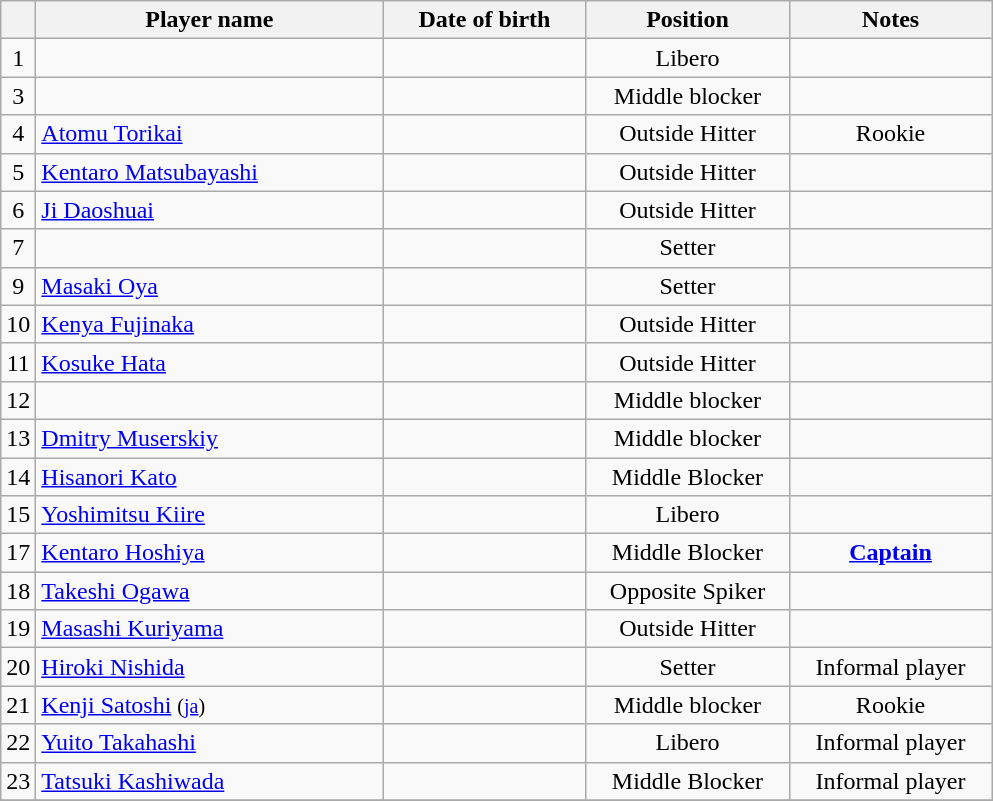<table class="wikitable sortable" style="font-size:100%; text-align:center;">
<tr>
<th></th>
<th style="width:14em">Player name</th>
<th style="width:8em">Date of birth</th>
<th style="width:8em">Position</th>
<th style="width:8em">Notes</th>
</tr>
<tr>
<td>1</td>
<td align=left> </td>
<td align=right></td>
<td>Libero</td>
<td></td>
</tr>
<tr>
<td>3</td>
<td align=left> </td>
<td align=right></td>
<td>Middle blocker</td>
<td></td>
</tr>
<tr>
<td>4</td>
<td align=left> <a href='#'>Atomu Torikai</a></td>
<td align=right></td>
<td>Outside Hitter</td>
<td>Rookie</td>
</tr>
<tr>
<td>5</td>
<td align=left> <a href='#'>Kentaro Matsubayashi</a></td>
<td align=right></td>
<td>Outside Hitter</td>
<td></td>
</tr>
<tr>
<td>6</td>
<td align=left> <a href='#'>Ji Daoshuai</a></td>
<td align=right></td>
<td>Outside Hitter</td>
<td></td>
</tr>
<tr>
<td>7</td>
<td align=left> </td>
<td align=right></td>
<td>Setter</td>
<td></td>
</tr>
<tr>
<td>9</td>
<td align=left> <a href='#'>Masaki Oya</a></td>
<td align=right></td>
<td>Setter</td>
<td></td>
</tr>
<tr>
<td>10</td>
<td align=left> <a href='#'>Kenya Fujinaka</a></td>
<td align=right></td>
<td>Outside Hitter</td>
<td></td>
</tr>
<tr>
<td>11</td>
<td align=left> <a href='#'>Kosuke Hata</a></td>
<td align=right></td>
<td>Outside Hitter</td>
<td></td>
</tr>
<tr>
<td>12</td>
<td align=left> </td>
<td align=right></td>
<td>Middle blocker</td>
<td></td>
</tr>
<tr>
<td>13</td>
<td align=left>  <a href='#'>Dmitry Muserskiy</a></td>
<td align=right></td>
<td>Middle blocker</td>
<td></td>
</tr>
<tr>
<td>14</td>
<td align=left> <a href='#'>Hisanori Kato</a></td>
<td align=right></td>
<td>Middle Blocker</td>
<td></td>
</tr>
<tr>
<td>15</td>
<td align=left> <a href='#'>Yoshimitsu Kiire</a></td>
<td align=right></td>
<td>Libero</td>
<td></td>
</tr>
<tr>
<td>17</td>
<td align=left> <a href='#'>Kentaro Hoshiya</a></td>
<td align=right></td>
<td>Middle Blocker</td>
<td><strong><a href='#'>Captain</a></strong></td>
</tr>
<tr>
<td>18</td>
<td align=left> <a href='#'>Takeshi Ogawa</a></td>
<td align=right></td>
<td>Opposite Spiker</td>
<td></td>
</tr>
<tr>
<td>19</td>
<td align=left> <a href='#'>Masashi Kuriyama</a></td>
<td align=right></td>
<td>Outside Hitter</td>
<td></td>
</tr>
<tr>
<td>20</td>
<td align=left> <a href='#'>Hiroki Nishida</a></td>
<td align=right></td>
<td>Setter</td>
<td>Informal player</td>
</tr>
<tr>
<td>21</td>
<td align=left> <a href='#'>Kenji Satoshi</a> <small>(<a href='#'>ja</a>)</small></td>
<td align=right></td>
<td>Middle blocker</td>
<td>Rookie</td>
</tr>
<tr>
<td>22</td>
<td align=left> <a href='#'>Yuito Takahashi</a></td>
<td align=right></td>
<td>Libero</td>
<td>Informal player</td>
</tr>
<tr>
<td>23</td>
<td align=left> <a href='#'>Tatsuki Kashiwada</a></td>
<td align=right></td>
<td>Middle Blocker</td>
<td>Informal player</td>
</tr>
<tr>
</tr>
</table>
